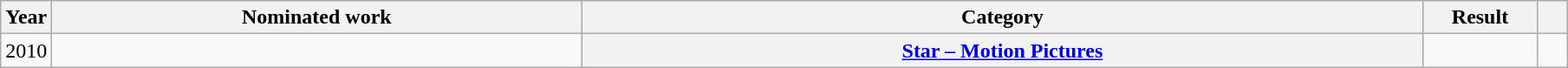<table class="wikitable sortable">
<tr>
<th scope="col" style="width:1em;">Year</th>
<th scope="col" style="width:25em;">Nominated work</th>
<th scope="col" style="width:40em;">Category</th>
<th scope="col" style="width:5em;">Result</th>
<th scope="col" style="width:1em;"class="unsortable"></th>
</tr>
<tr>
<td>2010</td>
<td></td>
<th><a href='#'><strong>Star – Motion Pictures</strong></a></th>
<td></td>
<td style="text-align:center;"></td>
</tr>
</table>
